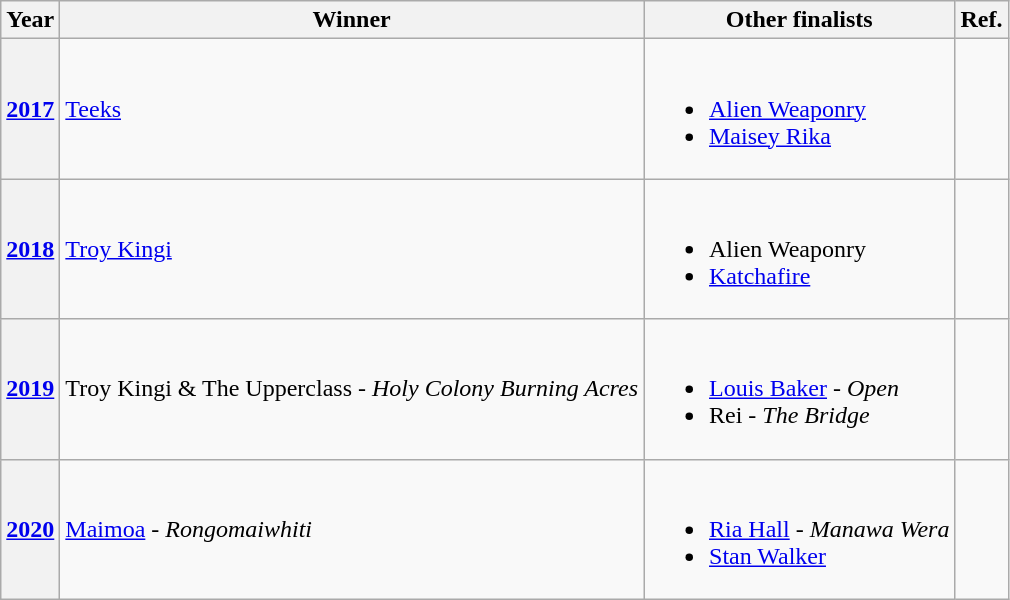<table class="wikitable sortable">
<tr>
<th scope="col">Year</th>
<th scope="col">Winner</th>
<th scope="col" class=unsortable>Other finalists</th>
<th scope="col" class=unsortable>Ref.</th>
</tr>
<tr>
<th scope="row"><a href='#'>2017</a></th>
<td><a href='#'>Teeks</a></td>
<td><br><ul><li><a href='#'>Alien Weaponry</a></li><li><a href='#'>Maisey Rika</a></li></ul></td>
<td align="center"></td>
</tr>
<tr>
<th scope="row"><a href='#'>2018</a></th>
<td><a href='#'>Troy Kingi</a></td>
<td><br><ul><li>Alien Weaponry</li><li><a href='#'>Katchafire</a></li></ul></td>
<td align="center"></td>
</tr>
<tr>
<th scope="row"><a href='#'>2019</a></th>
<td>Troy Kingi & The Upperclass - <em>Holy Colony Burning Acres</em></td>
<td><br><ul><li><a href='#'>Louis Baker</a> - <em>Open</em></li><li>Rei - <em>The Bridge</em></li></ul></td>
<td align="center"></td>
</tr>
<tr>
<th scope="row"><a href='#'>2020</a></th>
<td><a href='#'>Maimoa</a> - <em>Rongomaiwhiti</em></td>
<td><br><ul><li><a href='#'>Ria Hall</a> - <em>Manawa Wera</em></li><li><a href='#'>Stan Walker</a></li></ul></td>
<td align="center"></td>
</tr>
</table>
